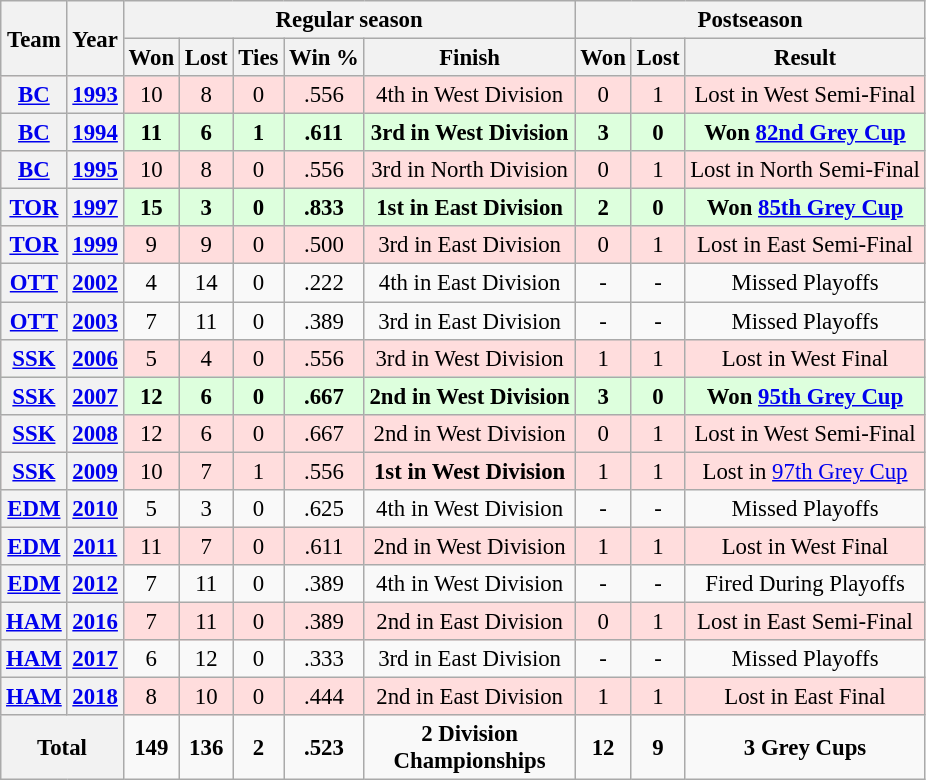<table class="wikitable" style="font-size: 95%; text-align:center;">
<tr>
<th rowspan="2">Team</th>
<th rowspan="2">Year</th>
<th colspan="5">Regular season</th>
<th colspan="4">Postseason</th>
</tr>
<tr>
<th>Won</th>
<th>Lost</th>
<th>Ties</th>
<th>Win %</th>
<th>Finish</th>
<th>Won</th>
<th>Lost</th>
<th>Result</th>
</tr>
<tr ! style="background:#fdd;">
<th><a href='#'>BC</a></th>
<th><a href='#'>1993</a></th>
<td>10</td>
<td>8</td>
<td>0</td>
<td>.556</td>
<td>4th in West Division</td>
<td>0</td>
<td>1</td>
<td>Lost in West Semi-Final</td>
</tr>
<tr ! style="background:#dfd;">
<th><a href='#'>BC</a></th>
<th><a href='#'>1994</a></th>
<td><strong>11</strong></td>
<td><strong>6</strong></td>
<td><strong>1</strong></td>
<td><strong>.611</strong></td>
<td><strong>3rd in West Division</strong></td>
<td><strong>3</strong></td>
<td><strong>0</strong></td>
<td><strong>Won <a href='#'>82nd Grey Cup</a></strong></td>
</tr>
<tr ! style="background:#fdd;">
<th><a href='#'>BC</a></th>
<th><a href='#'>1995</a></th>
<td>10</td>
<td>8</td>
<td>0</td>
<td>.556</td>
<td>3rd in North Division</td>
<td>0</td>
<td>1</td>
<td>Lost in North Semi-Final</td>
</tr>
<tr ! style="background:#dfd;">
<th><a href='#'>TOR</a></th>
<th><a href='#'>1997</a></th>
<td><strong>15</strong></td>
<td><strong>3</strong></td>
<td><strong>0</strong></td>
<td><strong>.833</strong></td>
<td><strong>1st in East Division</strong></td>
<td><strong>2</strong></td>
<td><strong>0</strong></td>
<td><strong>Won <a href='#'>85th Grey Cup</a></strong></td>
</tr>
<tr ! style="background:#fdd;">
<th><a href='#'>TOR</a></th>
<th><a href='#'>1999</a></th>
<td>9</td>
<td>9</td>
<td>0</td>
<td>.500</td>
<td>3rd in East Division</td>
<td>0</td>
<td>1</td>
<td>Lost in East Semi-Final</td>
</tr>
<tr>
<th><a href='#'>OTT</a></th>
<th><a href='#'>2002</a></th>
<td>4</td>
<td>14</td>
<td>0</td>
<td>.222</td>
<td>4th in East Division</td>
<td>-</td>
<td>-</td>
<td>Missed Playoffs</td>
</tr>
<tr>
<th><a href='#'>OTT</a></th>
<th><a href='#'>2003</a></th>
<td>7</td>
<td>11</td>
<td>0</td>
<td>.389</td>
<td>3rd in East Division</td>
<td>-</td>
<td>-</td>
<td>Missed Playoffs</td>
</tr>
<tr ! style="background:#fdd;">
<th><a href='#'>SSK</a></th>
<th><a href='#'>2006</a></th>
<td>5</td>
<td>4</td>
<td>0</td>
<td>.556</td>
<td>3rd in West Division</td>
<td>1</td>
<td>1</td>
<td>Lost in West Final</td>
</tr>
<tr ! style="background:#dfd;">
<th><a href='#'>SSK</a></th>
<th><a href='#'>2007</a></th>
<td><strong>12</strong></td>
<td><strong>6</strong></td>
<td><strong>0</strong></td>
<td><strong>.667</strong></td>
<td><strong>2nd in West Division</strong></td>
<td><strong>3</strong></td>
<td><strong>0</strong></td>
<td><strong>Won <a href='#'>95th Grey Cup</a></strong></td>
</tr>
<tr ! style="background:#fdd;">
<th><a href='#'>SSK</a></th>
<th><a href='#'>2008</a></th>
<td>12</td>
<td>6</td>
<td>0</td>
<td>.667</td>
<td>2nd in West Division</td>
<td>0</td>
<td>1</td>
<td>Lost in West Semi-Final</td>
</tr>
<tr ! style="background:#fdd;">
<th><a href='#'>SSK</a></th>
<th><a href='#'>2009</a></th>
<td>10</td>
<td>7</td>
<td>1</td>
<td>.556</td>
<td><strong>1st in West Division</strong></td>
<td>1</td>
<td>1</td>
<td>Lost in <a href='#'>97th Grey Cup</a></td>
</tr>
<tr>
<th><a href='#'>EDM</a></th>
<th><a href='#'>2010</a></th>
<td>5</td>
<td>3</td>
<td>0</td>
<td>.625</td>
<td>4th in West Division</td>
<td>-</td>
<td>-</td>
<td>Missed Playoffs</td>
</tr>
<tr ! style="background:#fdd;">
<th><a href='#'>EDM</a></th>
<th><a href='#'>2011</a></th>
<td>11</td>
<td>7</td>
<td>0</td>
<td>.611</td>
<td>2nd in West Division</td>
<td>1</td>
<td>1</td>
<td>Lost in West Final</td>
</tr>
<tr>
<th><a href='#'>EDM</a></th>
<th><a href='#'>2012</a></th>
<td>7</td>
<td>11</td>
<td>0</td>
<td>.389</td>
<td>4th in West Division</td>
<td>-</td>
<td>-</td>
<td>Fired During Playoffs</td>
</tr>
<tr ! style="background:#fdd;">
<th><a href='#'>HAM</a></th>
<th><a href='#'>2016</a></th>
<td>7</td>
<td>11</td>
<td>0</td>
<td>.389</td>
<td>2nd in East Division</td>
<td>0</td>
<td>1</td>
<td>Lost in East Semi-Final</td>
</tr>
<tr>
<th><a href='#'>HAM</a></th>
<th><a href='#'>2017</a></th>
<td>6</td>
<td>12</td>
<td>0</td>
<td>.333</td>
<td>3rd in East Division</td>
<td>-</td>
<td>-</td>
<td>Missed Playoffs</td>
</tr>
<tr ! style="background:#fdd;">
<th><a href='#'>HAM</a></th>
<th><a href='#'>2018</a></th>
<td>8</td>
<td>10</td>
<td>0</td>
<td>.444</td>
<td>2nd in East Division</td>
<td>1</td>
<td>1</td>
<td>Lost in East Final</td>
</tr>
<tr>
<th colspan="2"><strong>Total</strong></th>
<td><strong>149</strong></td>
<td><strong>136</strong></td>
<td><strong>2</strong></td>
<td><strong> .523 </strong></td>
<td><strong>2 Division<br>Championships</strong></td>
<td><strong>12</strong></td>
<td><strong>9</strong></td>
<td><strong>3 Grey Cups</strong></td>
</tr>
</table>
